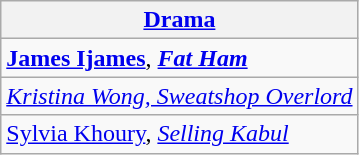<table class="wikitable" style="float:left; float:none;">
<tr>
<th><a href='#'>Drama</a></th>
</tr>
<tr>
<td><strong><a href='#'>James Ijames</a></strong>, <strong><em><a href='#'>Fat Ham</a></em></strong></td>
</tr>
<tr>
<td><em><a href='#'>Kristina Wong, Sweatshop Overlord</a></em></td>
</tr>
<tr>
<td><a href='#'>Sylvia Khoury</a>, <em><a href='#'>Selling Kabul</a></em></td>
</tr>
</table>
